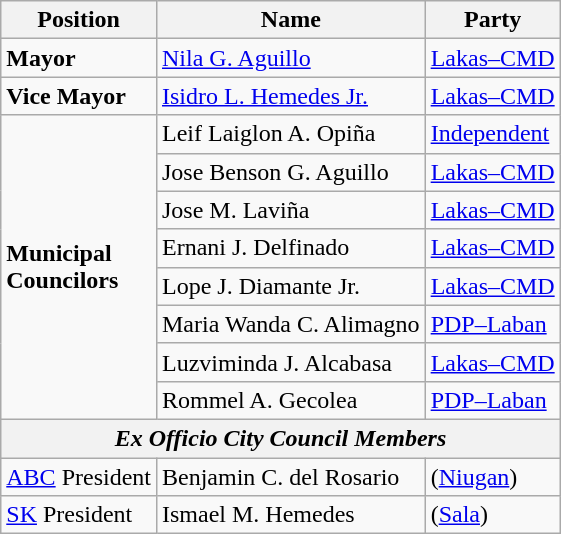<table class="wikitable">
<tr>
<th>Position</th>
<th>Name</th>
<th>Party</th>
</tr>
<tr>
<td><strong>Mayor</strong></td>
<td><a href='#'>Nila G. Aguillo</a></td>
<td><a href='#'>Lakas–CMD</a></td>
</tr>
<tr>
<td><strong>Vice Mayor</strong></td>
<td><a href='#'>Isidro L. Hemedes Jr.</a></td>
<td><a href='#'>Lakas–CMD</a></td>
</tr>
<tr>
<td rowspan=8><strong>Municipal<br>Councilors</strong></td>
<td>Leif Laiglon A. Opiña</td>
<td><a href='#'>Independent</a></td>
</tr>
<tr>
<td>Jose Benson G. Aguillo</td>
<td><a href='#'>Lakas–CMD</a></td>
</tr>
<tr>
<td>Jose M. Laviña</td>
<td><a href='#'>Lakas–CMD</a></td>
</tr>
<tr>
<td>Ernani J. Delfinado</td>
<td><a href='#'>Lakas–CMD</a></td>
</tr>
<tr>
<td>Lope J. Diamante Jr.</td>
<td><a href='#'>Lakas–CMD</a></td>
</tr>
<tr>
<td>Maria Wanda C. Alimagno</td>
<td><a href='#'>PDP–Laban</a></td>
</tr>
<tr>
<td>Luzviminda J. Alcabasa</td>
<td><a href='#'>Lakas–CMD</a></td>
</tr>
<tr>
<td>Rommel A. Gecolea</td>
<td><a href='#'>PDP–Laban</a></td>
</tr>
<tr>
<th colspan=3><strong><em>Ex Officio<em> City Council Members<strong></th>
</tr>
<tr>
<td></strong><a href='#'>ABC</a> President<strong></td>
<td>Benjamin C. del Rosario</td>
<td>(<a href='#'>Niugan</a>)</td>
</tr>
<tr>
<td></strong><a href='#'>SK</a> President<strong></td>
<td>Ismael M. Hemedes</td>
<td>(<a href='#'>Sala</a>)</td>
</tr>
</table>
